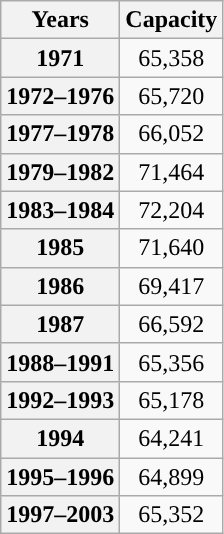<table class="wikitable">
<tr>
<th scope="row">Years</th>
<th scope="row">Capacity</th>
</tr>
<tr>
<th scope="row">1971</th>
<td style="text-align:center">65,358</td>
</tr>
<tr>
<th scope="row">1972–1976</th>
<td style="text-align:center">65,720</td>
</tr>
<tr>
<th scope="row">1977–1978</th>
<td style="text-align:center">66,052</td>
</tr>
<tr>
<th scope="row">1979–1982</th>
<td style="text-align:center">71,464</td>
</tr>
<tr>
<th scope="row">1983–1984</th>
<td style="text-align:center">72,204</td>
</tr>
<tr>
<th scope="row">1985</th>
<td style="text-align:center">71,640</td>
</tr>
<tr>
<th scope="row">1986</th>
<td style="text-align:center">69,417</td>
</tr>
<tr>
<th scope="row">1987</th>
<td style="text-align:center">66,592</td>
</tr>
<tr>
<th scope="row">1988–1991</th>
<td style="text-align:center">65,356</td>
</tr>
<tr>
<th scope="row">1992–1993</th>
<td style="text-align:center">65,178</td>
</tr>
<tr>
<th scope="row">1994</th>
<td style="text-align:center">64,241</td>
</tr>
<tr>
<th scope="row">1995–1996</th>
<td style="text-align:center">64,899</td>
</tr>
<tr>
<th scope="row">1997–2003</th>
<td style="text-align:center">65,352</td>
</tr>
</table>
